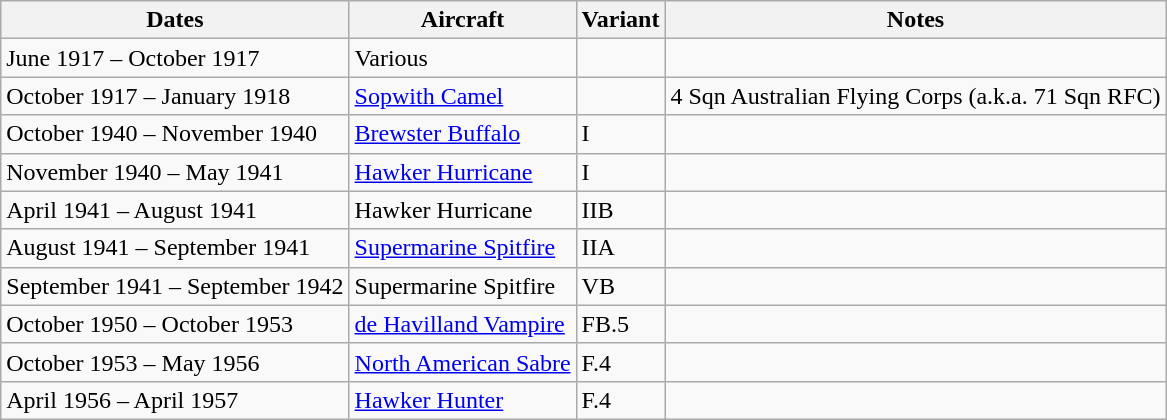<table class="wikitable">
<tr>
<th>Dates</th>
<th>Aircraft</th>
<th>Variant</th>
<th>Notes</th>
</tr>
<tr>
<td>June 1917 – October 1917</td>
<td>Various</td>
<td></td>
<td></td>
</tr>
<tr>
<td>October 1917 – January 1918</td>
<td><a href='#'>Sopwith Camel</a></td>
<td></td>
<td>4 Sqn Australian Flying Corps (a.k.a. 71 Sqn RFC)</td>
</tr>
<tr>
<td>October 1940 – November 1940</td>
<td><a href='#'>Brewster Buffalo</a></td>
<td>I</td>
<td></td>
</tr>
<tr>
<td>November 1940 – May 1941</td>
<td><a href='#'>Hawker Hurricane</a></td>
<td>I</td>
<td></td>
</tr>
<tr>
<td>April 1941 – August 1941</td>
<td>Hawker Hurricane</td>
<td>IIB</td>
<td></td>
</tr>
<tr>
<td>August 1941 – September 1941</td>
<td><a href='#'>Supermarine Spitfire</a></td>
<td>IIA</td>
<td></td>
</tr>
<tr>
<td>September 1941 – September 1942</td>
<td>Supermarine Spitfire</td>
<td>VB</td>
<td></td>
</tr>
<tr>
<td>October 1950 – October 1953</td>
<td><a href='#'>de Havilland Vampire</a></td>
<td>FB.5</td>
<td></td>
</tr>
<tr>
<td>October 1953 – May 1956</td>
<td><a href='#'>North American Sabre</a></td>
<td>F.4</td>
<td></td>
</tr>
<tr>
<td>April 1956 – April 1957</td>
<td><a href='#'>Hawker Hunter</a></td>
<td>F.4</td>
<td></td>
</tr>
</table>
